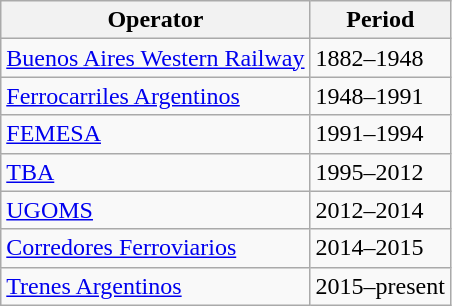<table class= wikitable>
<tr>
<th>Operator</th>
<th>Period</th>
</tr>
<tr>
<td> <a href='#'>Buenos Aires Western Railway</a></td>
<td>1882–1948</td>
</tr>
<tr>
<td> <a href='#'>Ferrocarriles Argentinos</a></td>
<td>1948–1991</td>
</tr>
<tr>
<td> <a href='#'>FEMESA</a> </td>
<td>1991–1994</td>
</tr>
<tr>
<td> <a href='#'>TBA</a></td>
<td>1995–2012</td>
</tr>
<tr>
<td> <a href='#'>UGOMS</a>  </td>
<td>2012–2014</td>
</tr>
<tr>
<td> <a href='#'>Corredores Ferroviarios</a> </td>
<td>2014–2015</td>
</tr>
<tr>
<td> <a href='#'>Trenes Argentinos</a></td>
<td>2015–present</td>
</tr>
</table>
